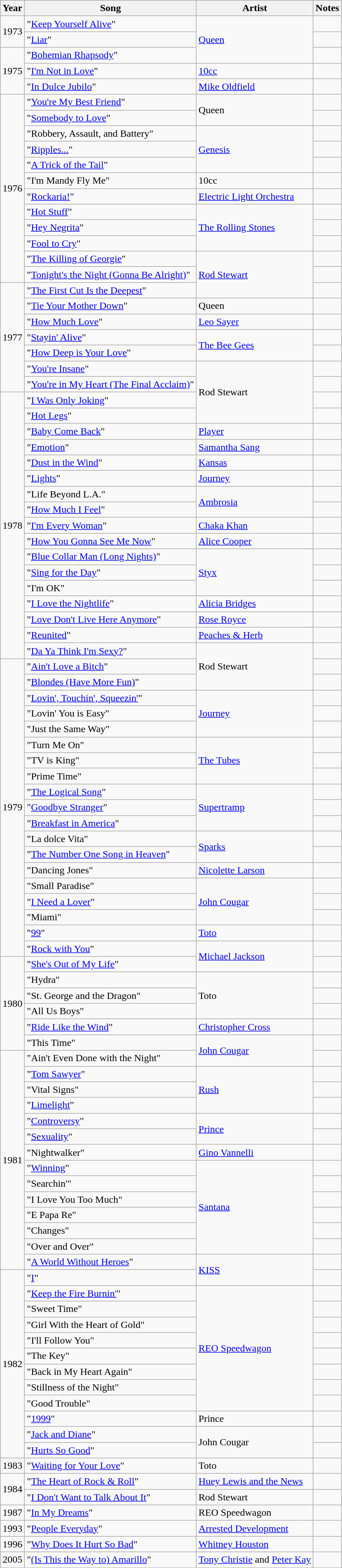<table class="wikitable sortable">
<tr>
<th scope="col">Year</th>
<th scope="col">Song</th>
<th scope="col">Artist</th>
<th scope="col" class="unsortable">Notes</th>
</tr>
<tr>
<td rowspan="2">1973</td>
<td>"<a href='#'>Keep Yourself Alive</a>"</td>
<td rowspan="3"><a href='#'>Queen</a></td>
<td></td>
</tr>
<tr>
<td>"<a href='#'>Liar</a>"</td>
<td></td>
</tr>
<tr>
<td rowspan="3">1975</td>
<td>"<a href='#'>Bohemian Rhapsody</a>"</td>
<td></td>
</tr>
<tr>
<td>"<a href='#'>I'm Not in Love</a>"</td>
<td><a href='#'>10cc</a></td>
<td></td>
</tr>
<tr>
<td>"<a href='#'>In Dulce Jubilo</a>"</td>
<td><a href='#'>Mike Oldfield</a></td>
<td></td>
</tr>
<tr>
<td rowspan="12">1976</td>
<td>"<a href='#'>You're My Best Friend</a>"</td>
<td rowspan="2">Queen</td>
<td></td>
</tr>
<tr>
<td>"<a href='#'>Somebody to Love</a>"</td>
<td></td>
</tr>
<tr>
<td>"Robbery, Assault, and Battery"</td>
<td rowspan="3"><a href='#'>Genesis</a></td>
<td></td>
</tr>
<tr>
<td>"<a href='#'>Ripples...</a>"</td>
<td></td>
</tr>
<tr>
<td>"<a href='#'>A Trick of the Tail</a>"</td>
<td></td>
</tr>
<tr>
<td>"I'm Mandy Fly Me"</td>
<td>10cc</td>
<td></td>
</tr>
<tr>
<td>"<a href='#'>Rockaria!</a>"</td>
<td><a href='#'>Electric Light Orchestra</a></td>
<td></td>
</tr>
<tr>
<td>"<a href='#'>Hot Stuff</a>"</td>
<td rowspan="3"><a href='#'>The Rolling Stones</a></td>
<td></td>
</tr>
<tr>
<td>"<a href='#'>Hey Negrita</a>"</td>
<td></td>
</tr>
<tr>
<td>"<a href='#'>Fool to Cry</a>"</td>
<td></td>
</tr>
<tr>
<td>"<a href='#'>The Killing of Georgie</a>"</td>
<td rowspan="3"><a href='#'>Rod Stewart</a></td>
<td></td>
</tr>
<tr>
<td>"<a href='#'>Tonight's the Night (Gonna Be Alright)</a>"</td>
<td></td>
</tr>
<tr>
<td rowspan="7">1977</td>
<td>"<a href='#'>The First Cut Is the Deepest</a>"</td>
<td></td>
</tr>
<tr>
<td>"<a href='#'>Tie Your Mother Down</a>"</td>
<td>Queen</td>
<td></td>
</tr>
<tr>
<td>"<a href='#'>How Much Love</a>"</td>
<td><a href='#'>Leo Sayer</a></td>
<td></td>
</tr>
<tr>
<td>"<a href='#'>Stayin' Alive</a>"</td>
<td rowspan="2"><a href='#'>The Bee Gees</a></td>
<td></td>
</tr>
<tr>
<td>"<a href='#'>How Deep is Your Love</a>"</td>
<td></td>
</tr>
<tr>
<td>"<a href='#'>You're Insane</a>"</td>
<td rowspan="4">Rod Stewart</td>
<td></td>
</tr>
<tr>
<td>"<a href='#'>You're in My Heart (The Final Acclaim)</a>"</td>
<td></td>
</tr>
<tr>
<td rowspan="17">1978</td>
<td>"<a href='#'>I Was Only Joking</a>"</td>
<td></td>
</tr>
<tr>
<td>"<a href='#'>Hot Legs</a>"</td>
<td></td>
</tr>
<tr>
<td>"<a href='#'>Baby Come Back</a>"</td>
<td><a href='#'>Player</a></td>
<td></td>
</tr>
<tr>
<td>"<a href='#'>Emotion</a>"</td>
<td><a href='#'>Samantha Sang</a></td>
<td></td>
</tr>
<tr>
<td>"<a href='#'>Dust in the Wind</a>"</td>
<td><a href='#'>Kansas</a></td>
<td></td>
</tr>
<tr>
<td>"<a href='#'>Lights</a>"</td>
<td><a href='#'>Journey</a></td>
<td></td>
</tr>
<tr>
<td>"Life Beyond L.A."</td>
<td rowspan="2"><a href='#'>Ambrosia</a></td>
<td></td>
</tr>
<tr>
<td>"<a href='#'>How Much I Feel</a>"</td>
<td></td>
</tr>
<tr>
<td>"<a href='#'>I'm Every Woman</a>"</td>
<td><a href='#'>Chaka Khan</a></td>
<td></td>
</tr>
<tr>
<td>"<a href='#'>How You Gonna See Me Now</a>"</td>
<td><a href='#'>Alice Cooper</a></td>
<td></td>
</tr>
<tr>
<td>"<a href='#'>Blue Collar Man (Long Nights)</a>"</td>
<td rowspan="3"><a href='#'>Styx</a></td>
<td></td>
</tr>
<tr>
<td>"<a href='#'>Sing for the Day</a>"</td>
<td></td>
</tr>
<tr>
<td>"I'm OK"</td>
<td></td>
</tr>
<tr>
<td>"<a href='#'>I Love the Nightlife</a>"</td>
<td><a href='#'>Alicia Bridges</a></td>
<td></td>
</tr>
<tr>
<td>"<a href='#'>Love Don't Live Here Anymore</a>"</td>
<td><a href='#'>Rose Royce</a></td>
<td></td>
</tr>
<tr>
<td>"<a href='#'>Reunited</a>"</td>
<td><a href='#'>Peaches & Herb</a></td>
<td></td>
</tr>
<tr>
<td>"<a href='#'>Da Ya Think I'm Sexy?</a>"</td>
<td rowspan="3">Rod Stewart</td>
<td></td>
</tr>
<tr>
<td rowspan="19">1979</td>
<td>"<a href='#'>Ain't Love a Bitch</a>"</td>
<td></td>
</tr>
<tr>
<td>"<a href='#'>Blondes (Have More Fun)</a>"</td>
<td></td>
</tr>
<tr>
<td>"<a href='#'>Lovin', Touchin', Squeezin'</a>"</td>
<td rowspan="3"><a href='#'>Journey</a></td>
<td></td>
</tr>
<tr>
<td>"Lovin' You is Easy"</td>
<td></td>
</tr>
<tr>
<td>"Just the Same Way"</td>
<td></td>
</tr>
<tr>
<td>"Turn Me On"</td>
<td rowspan="3"><a href='#'>The Tubes</a></td>
<td></td>
</tr>
<tr>
<td>"TV is King"</td>
<td></td>
</tr>
<tr>
<td>"Prime Time"</td>
<td></td>
</tr>
<tr>
<td>"<a href='#'>The Logical Song</a>"</td>
<td rowspan="3"><a href='#'>Supertramp</a></td>
<td></td>
</tr>
<tr>
<td>"<a href='#'>Goodbye Stranger</a>"</td>
<td></td>
</tr>
<tr>
<td>"<a href='#'>Breakfast in America</a>"</td>
<td></td>
</tr>
<tr>
<td>"La dolce Vita"</td>
<td rowspan="2"><a href='#'>Sparks</a></td>
<td></td>
</tr>
<tr>
<td>"<a href='#'>The Number One Song in Heaven</a>"</td>
<td></td>
</tr>
<tr>
<td>"Dancing Jones"</td>
<td><a href='#'>Nicolette Larson</a></td>
<td></td>
</tr>
<tr>
<td>"Small Paradise"</td>
<td rowspan="3"><a href='#'>John Cougar</a></td>
<td></td>
</tr>
<tr>
<td>"<a href='#'>I Need a Lover</a>"</td>
<td></td>
</tr>
<tr>
<td>"Miami"</td>
<td></td>
</tr>
<tr>
<td>"<a href='#'>99</a>"</td>
<td><a href='#'>Toto</a></td>
<td></td>
</tr>
<tr>
<td>"<a href='#'>Rock with You</a>"</td>
<td rowspan="2"><a href='#'>Michael Jackson</a></td>
<td></td>
</tr>
<tr>
<td rowspan="6">1980</td>
<td>"<a href='#'>She's Out of My Life</a>"</td>
<td></td>
</tr>
<tr>
<td>"Hydra"</td>
<td rowspan="3">Toto</td>
<td></td>
</tr>
<tr>
<td>"St. George and the Dragon"</td>
<td></td>
</tr>
<tr>
<td>"All Us Boys"</td>
<td></td>
</tr>
<tr>
<td>"<a href='#'>Ride Like the Wind</a>"</td>
<td><a href='#'>Christopher Cross</a></td>
<td></td>
</tr>
<tr>
<td>"This Time"</td>
<td rowspan="2"><a href='#'>John Cougar</a></td>
<td></td>
</tr>
<tr>
<td rowspan="14">1981</td>
<td>"Ain't Even Done with the Night"</td>
<td></td>
</tr>
<tr>
<td>"<a href='#'>Tom Sawyer</a>"</td>
<td rowspan="3"><a href='#'>Rush</a></td>
<td></td>
</tr>
<tr>
<td>"Vital Signs"</td>
<td></td>
</tr>
<tr>
<td>"<a href='#'>Limelight</a>"</td>
<td></td>
</tr>
<tr>
<td>"<a href='#'>Controversy</a>"</td>
<td rowspan="2"><a href='#'>Prince</a></td>
<td></td>
</tr>
<tr>
<td>"<a href='#'>Sexuality</a>"</td>
<td></td>
</tr>
<tr>
<td>"Nightwalker"</td>
<td><a href='#'>Gino Vannelli</a></td>
<td></td>
</tr>
<tr>
<td>"<a href='#'>Winning</a>"</td>
<td rowspan="6"><a href='#'>Santana</a></td>
<td></td>
</tr>
<tr>
<td>"Searchin'"</td>
<td></td>
</tr>
<tr>
<td>"I Love You Too Much"</td>
<td></td>
</tr>
<tr>
<td>"E Papa Re"</td>
<td></td>
</tr>
<tr>
<td>"Changes"</td>
<td></td>
</tr>
<tr>
<td>"Over and Over"</td>
<td></td>
</tr>
<tr>
<td>"<a href='#'>A World Without Heroes</a>"</td>
<td rowspan="2"><a href='#'>KISS</a></td>
<td></td>
</tr>
<tr>
<td rowspan="12">1982</td>
<td>"<a href='#'>I</a>"</td>
<td></td>
</tr>
<tr>
<td>"<a href='#'>Keep the Fire Burnin'</a>"</td>
<td rowspan="8"><a href='#'>REO Speedwagon</a></td>
<td></td>
</tr>
<tr>
<td>"Sweet Time"</td>
<td></td>
</tr>
<tr>
<td>"Girl With the Heart of Gold"</td>
<td></td>
</tr>
<tr>
<td>"I'll Follow You"</td>
<td></td>
</tr>
<tr>
<td>"The Key"</td>
<td></td>
</tr>
<tr>
<td>"Back in My Heart Again"</td>
<td></td>
</tr>
<tr>
<td>"Stillness of the Night"</td>
<td></td>
</tr>
<tr>
<td>"Good Trouble"</td>
<td></td>
</tr>
<tr>
<td>"<a href='#'>1999</a>"</td>
<td>Prince</td>
<td></td>
</tr>
<tr>
<td>"<a href='#'>Jack and Diane</a>"</td>
<td rowspan="2">John Cougar</td>
<td></td>
</tr>
<tr>
<td>"<a href='#'>Hurts So Good</a>"</td>
<td></td>
</tr>
<tr>
<td>1983</td>
<td>"<a href='#'>Waiting for Your Love</a>"</td>
<td>Toto</td>
<td></td>
</tr>
<tr>
<td rowspan="2">1984</td>
<td>"<a href='#'>The Heart of Rock & Roll</a>"</td>
<td><a href='#'>Huey Lewis and the News</a></td>
<td></td>
</tr>
<tr>
<td>"<a href='#'>I Don't Want to Talk About It</a>"</td>
<td>Rod Stewart</td>
<td></td>
</tr>
<tr>
<td>1987</td>
<td>"<a href='#'>In My Dreams</a>"</td>
<td>REO Speedwagon</td>
<td></td>
</tr>
<tr>
<td>1993</td>
<td>"<a href='#'>People Everyday</a>"</td>
<td><a href='#'>Arrested Development</a></td>
<td></td>
</tr>
<tr>
<td>1996</td>
<td>"<a href='#'>Why Does It Hurt So Bad</a>"</td>
<td><a href='#'>Whitney Houston</a></td>
<td></td>
</tr>
<tr>
<td>2005</td>
<td>"<a href='#'>(Is This the Way to) Amarillo</a>"</td>
<td><a href='#'>Tony Christie</a> and <a href='#'>Peter Kay</a></td>
<td></td>
</tr>
<tr>
</tr>
</table>
